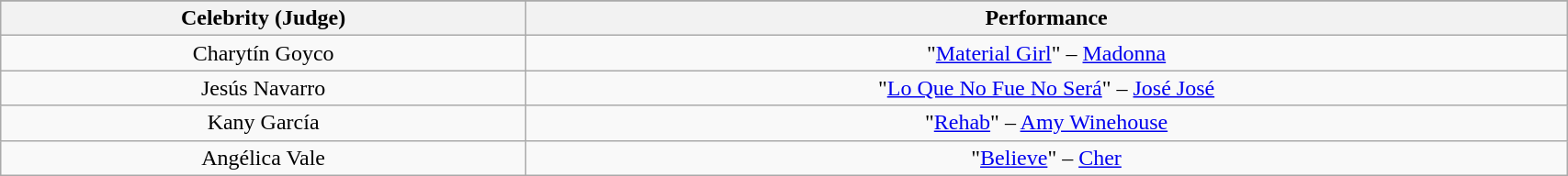<table class="wikitable" style="text-align:center; width:90%;">
<tr>
</tr>
<tr>
<th>Celebrity (Judge)</th>
<th>Performance</th>
</tr>
<tr>
<td>Charytín Goyco</td>
<td>"<a href='#'>Material Girl</a>" – <a href='#'>Madonna</a></td>
</tr>
<tr>
<td>Jesús Navarro</td>
<td>"<a href='#'>Lo Que No Fue No Será</a>" – <a href='#'>José José</a></td>
</tr>
<tr>
<td>Kany García</td>
<td>"<a href='#'>Rehab</a>" – <a href='#'>Amy Winehouse</a></td>
</tr>
<tr>
<td>Angélica Vale</td>
<td>"<a href='#'>Believe</a>" – <a href='#'>Cher</a></td>
</tr>
</table>
